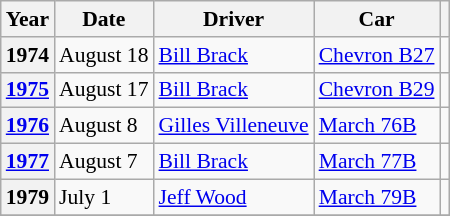<table class="sortable wikitable" style="font-size: 90%;">
<tr>
<th>Year</th>
<th>Date</th>
<th>Driver</th>
<th>Car</th>
<th></th>
</tr>
<tr>
<th>1974</th>
<td>August 18</td>
<td> <a href='#'>Bill Brack</a></td>
<td><a href='#'>Chevron B27</a></td>
<td></td>
</tr>
<tr>
<th><a href='#'>1975</a></th>
<td>August 17</td>
<td> <a href='#'>Bill Brack</a></td>
<td><a href='#'>Chevron B29</a></td>
<td></td>
</tr>
<tr>
<th><a href='#'>1976</a></th>
<td>August 8</td>
<td> <a href='#'>Gilles Villeneuve</a></td>
<td><a href='#'>March 76B</a></td>
<td></td>
</tr>
<tr>
<th><a href='#'>1977</a></th>
<td>August 7</td>
<td> <a href='#'>Bill Brack</a></td>
<td><a href='#'>March 77B</a></td>
<td></td>
</tr>
<tr>
<th>1979</th>
<td>July 1</td>
<td> <a href='#'>Jeff Wood</a></td>
<td><a href='#'>March 79B</a></td>
<td></td>
</tr>
<tr>
</tr>
</table>
